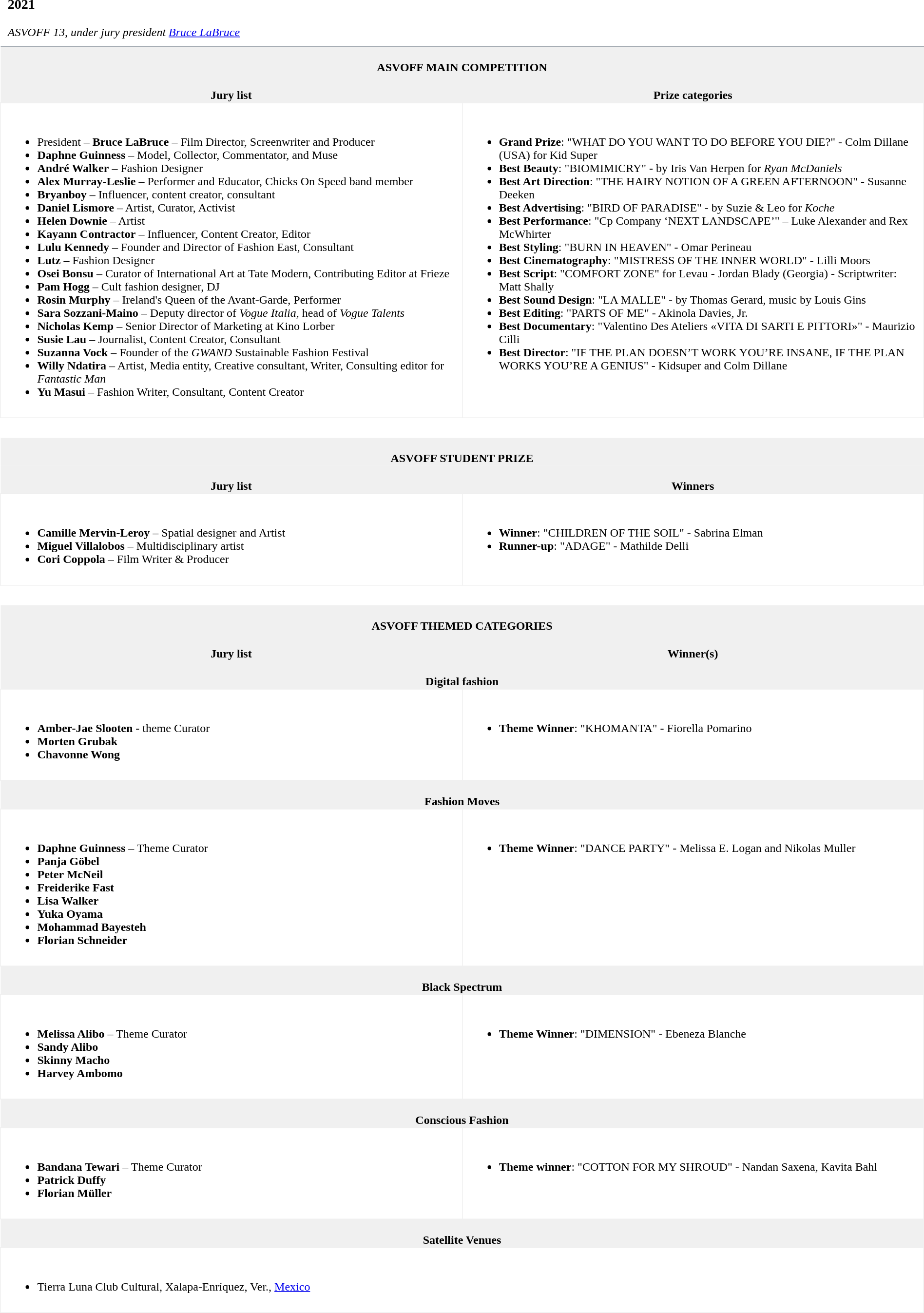<table style="border-collapse:collapse;width:100%;margin-bottom:25px;">
<tr>
<td colspan="2" style="padding:10px;vertical-align:top;border-bottom:1px solid #a2a9b1;"><br><h3>2021</h3><em>ASVOFF 13, under jury president <a href='#'>Bruce LaBruce</a></em></td>
</tr>
<tr>
<th colspan="2"  style="background-color:#f0f0f0;text-align:center;"><br><strong>ASVOFF MAIN COMPETITION</strong></th>
</tr>
<tr>
<th style="text-align: center;width:50%;background-color:#f0f0f0;"><br><strong>Jury list</strong></th>
<th style="text-align: center;width:50%;background-color:#f0f0f0;"><br>Prize categories</th>
</tr>
<tr>
<td style="padding:10px;vertical-align:top;border:1px solid #f0f0f0;"><br><ul><li>President – <strong>Bruce LaBruce</strong> – Film Director, Screenwriter and Producer</li><li><strong>Daphne Guinness</strong> – Model, Collector, Commentator, and Muse</li><li><strong>André Walker</strong> – Fashion Designer</li><li><strong>Alex Murray-Leslie</strong> – Performer and Educator, Chicks On Speed band member</li><li><strong>Bryanboy</strong> – Influencer, content creator, consultant</li><li><strong>Daniel Lismore</strong> – Artist, Curator, Activist</li><li><strong>Helen Downie</strong> – Artist</li><li><strong>Kayann Contractor</strong> – Influencer, Content Creator, Editor</li><li><strong>Lulu Kennedy</strong> – Founder and Director of Fashion East, Consultant</li><li><strong>Lutz</strong> – Fashion Designer</li><li><strong>Osei Bonsu</strong> – Curator of International Art at Tate Modern, Contributing Editor at Frieze</li><li><strong>Pam Hogg</strong> – Cult fashion designer, DJ</li><li><strong>Rosin Murphy</strong> – Ireland's Queen of the Avant-Garde, Performer</li><li><strong>Sara Sozzani-Maino</strong> – Deputy director of <em>Vogue Italia</em>, head of <em>Vogue Talents</em></li><li><strong>Nicholas Kemp</strong> – Senior Director of Marketing at Kino Lorber</li><li><strong>Susie Lau</strong> – Journalist, Content Creator, Consultant</li><li><strong>Suzanna Vock</strong> – Founder of the <em>GWAND</em> Sustainable Fashion Festival</li><li><strong>Willy Ndatira</strong> – Artist, Media entity, Creative consultant, Writer, Consulting editor for <em>Fantastic Man</em></li><li><strong>Yu Masui</strong> – Fashion Writer, Consultant, Content Creator</li></ul></td>
<td style="padding:10px;vertical-align:top;border:1px solid #f0f0f0;"><br><ul><li><strong>Grand Prize</strong>: "WHAT DO YOU WANT TO DO BEFORE YOU DIE?" - Colm Dillane (USA) for Kid Super</li><li><strong>Best Beauty</strong>: "BIOMIMICRY" - by Iris Van Herpen for <em>Ryan McDaniels</em></li><li><strong>Best Art Direction</strong>: "THE HAIRY NOTION OF A GREEN AFTERNOON" - Susanne Deeken</li><li><strong>Best Advertising</strong>: "BIRD OF PARADISE" - by Suzie & Leo for <em>Koche</em></li><li><strong>Best Performance</strong>: "Cp Company ‘NEXT LANDSCAPE’" – Luke Alexander and Rex McWhirter</li><li><strong>Best Styling</strong>: "BURN IN HEAVEN" - Omar Perineau</li><li><strong>Best Cinematography</strong>: "MISTRESS OF THE INNER WORLD" - Lilli Moors</li><li><strong>Best Script</strong>: "COMFORT ZONE" for Levau - Jordan Blady (Georgia) - Scriptwriter: Matt Shally</li><li><strong>Best Sound Design</strong>: "LA MALLE" - by Thomas Gerard, music by Louis Gins</li><li><strong>Best Editing</strong>: "PARTS OF ME" - Akinola Davies, Jr.</li><li><strong>Best Documentary</strong>: "Valentino Des Ateliers «VITA DI SARTI E PITTORI»" - Maurizio Cilli</li><li><strong>Best Director</strong>: "IF THE PLAN DOESN’T WORK YOU’RE INSANE, IF THE PLAN WORKS YOU’RE A GENIUS" - Kidsuper and Colm Dillane</li></ul></td>
</tr>
<tr>
<th colspan="2" style="height:25px;"></th>
</tr>
<tr>
<th colspan="2" style="background-color:#f0f0f0;text-align:center;"><br><strong>ASVOFF STUDENT PRIZE</strong></th>
</tr>
<tr>
<th style="text-align: center;width:50%;background-color:#f0f0f0;"><br><strong>Jury list</strong></th>
<th style="text-align: center;width:50%;background-color:#f0f0f0;"><br>Winners</th>
</tr>
<tr>
<td style="padding:10px;vertical-align:top;border:1px solid #f0f0f0;"><br><ul><li><strong>Camille Mervin-Leroy</strong> – Spatial designer and Artist</li><li><strong>Miguel Villalobos</strong> – Multidisciplinary artist</li><li><strong>Cori Coppola</strong> – Film Writer & Producer</li></ul></td>
<td style="padding:10px;vertical-align:top;border:1px solid #f0f0f0;"><br><ul><li><strong>Winner</strong>: "CHILDREN OF THE SOIL" - Sabrina Elman</li><li><strong>Runner-up</strong>: "ADAGE" - Mathilde Delli</li></ul></td>
</tr>
<tr>
<th colspan="2" style="height:25px;"></th>
</tr>
<tr>
<th colspan="2"  style="background-color:#f0f0f0;text-align:center;"><br><strong>ASVOFF THEMED CATEGORIES</strong></th>
</tr>
<tr>
<th style="text-align: center;width:50%;background-color:#f0f0f0;"><br><strong>Jury list</strong></th>
<th style="text-align: center;width:50%;background-color:#f0f0f0;"><br>Winner(s)</th>
</tr>
<tr>
<th colspan="2"  style="background-color:#f0f0f0;text-align:center;"><br><strong>Digital fashion</strong></th>
</tr>
<tr>
<td style="padding:10px;vertical-align:top;border:1px solid #f0f0f0;"><br><ul><li><strong>Amber-Jae Slooten</strong> - theme Curator</li><li><strong>Morten Grubak</strong></li><li><strong>Chavonne Wong</strong></li></ul></td>
<td style="padding:10px;vertical-align:top;border:1px solid #f0f0f0;"><br><ul><li><strong>Theme Winner</strong>: "KHOMANTA" - Fiorella Pomarino</li></ul></td>
</tr>
<tr>
<th colspan="2"  style="background-color:#f0f0f0;text-align:center;"><br><strong>Fashion Moves</strong></th>
</tr>
<tr>
<td style="padding:10px;vertical-align:top;border:1px solid #f0f0f0;"><br><ul><li><strong>Daphne Guinness</strong> – Theme Curator</li><li><strong>Panja Göbel</strong></li><li><strong>Peter McNeil</strong></li><li><strong>Freiderike Fast</strong></li><li><strong>Lisa Walker</strong></li><li><strong>Yuka Oyama</strong></li><li><strong>Mohammad Bayesteh</strong></li><li><strong>Florian Schneider</strong></li></ul></td>
<td style="padding:10px;vertical-align:top;border:1px solid #f0f0f0;"><br><ul><li><strong>Theme Winner</strong>: "DANCE PARTY" - Melissa E. Logan and Nikolas Muller</li></ul></td>
</tr>
<tr>
<th colspan="2"  style="background-color:#f0f0f0;text-align:center;"><br><strong>Black Spectrum</strong></th>
</tr>
<tr>
<td style="padding:10px;vertical-align:top;border:1px solid #f0f0f0;"><br><ul><li><strong>Melissa Alibo</strong> – Theme Curator</li><li><strong>Sandy Alibo</strong></li><li><strong>Skinny Macho</strong></li><li><strong>Harvey Ambomo</strong></li></ul></td>
<td style="padding:10px;vertical-align:top;border:1px solid #f0f0f0;"><br><ul><li><strong>Theme Winner</strong>: "DIMENSION" - Ebeneza Blanche</li></ul></td>
</tr>
<tr>
<th colspan="2"  style="background-color:#f0f0f0;text-align:center;"><br><strong>Conscious Fashion</strong></th>
</tr>
<tr>
<td style="padding:10px;vertical-align:top;border:1px solid #f0f0f0;"><br><ul><li><strong>Bandana Tewari</strong> – Theme Curator</li><li><strong>Patrick Duffy</strong></li><li><strong>Florian Müller</strong></li></ul></td>
<td style="padding:10px;vertical-align:top;border:1px solid #f0f0f0;"><br><ul><li><strong>Theme winner</strong>: "COTTON FOR MY SHROUD" - Nandan Saxena, Kavita Bahl</li></ul></td>
</tr>
<tr>
<th colspan="2"  style="background-color:#f0f0f0;"><br><strong>Satellite Venues</strong></th>
</tr>
<tr>
<td colspan="2" style="padding:10px;vertical-align:top;border:1px solid #f0f0f0;"><br><ul><li>Tierra Luna Club Cultural, Xalapa-Enríquez, Ver., <a href='#'>Mexico</a></li></ul></td>
</tr>
</table>
